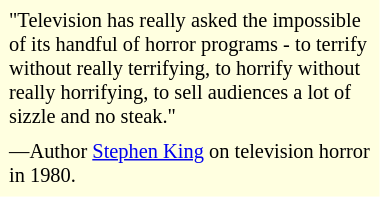<table class="toccolours" style="float: right; margin-left: 1em; margin-right: 2em; font-size: 85%; background:#FFFFE0; color:black; width:30em; max-width: 20%;" cellspacing="5">
<tr>
<td style="text-align: left;">"Television has really asked the impossible of its handful of horror programs - to terrify without really terrifying, to horrify without really horrifying, to sell audiences a lot of sizzle and no steak."</td>
</tr>
<tr>
<td style="text-align: left;">—Author <a href='#'>Stephen King</a> on television horror in 1980.</td>
</tr>
</table>
